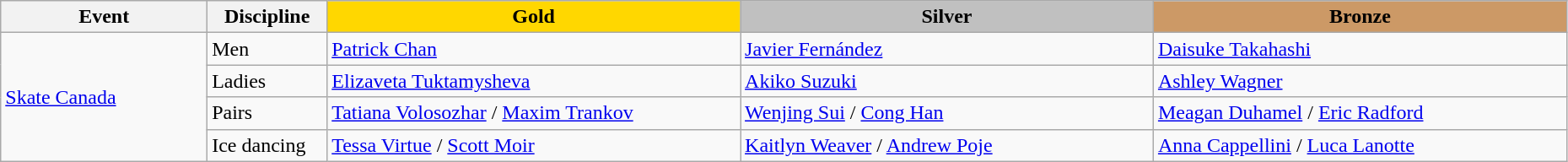<table class="wikitable" width="98%">
<tr>
<th width="10%">Event</th>
<th width="5%">Discipline</th>
<td width = "20%" align=center bgcolor=gold><strong>Gold</strong></td>
<td width = "20%" align=center bgcolor=silver><strong>Silver</strong></td>
<td width = "20%" align=center bgcolor=cc9966><strong>Bronze</strong></td>
</tr>
<tr>
<td rowspan=4><a href='#'>Skate Canada</a></td>
<td>Men</td>
<td> <a href='#'>Patrick Chan</a></td>
<td> <a href='#'>Javier Fernández</a></td>
<td> <a href='#'>Daisuke Takahashi</a></td>
</tr>
<tr>
<td>Ladies</td>
<td> <a href='#'>Elizaveta Tuktamysheva</a></td>
<td> <a href='#'>Akiko Suzuki</a></td>
<td> <a href='#'>Ashley Wagner</a></td>
</tr>
<tr>
<td>Pairs</td>
<td> <a href='#'>Tatiana Volosozhar</a> / <a href='#'>Maxim Trankov</a></td>
<td> <a href='#'>Wenjing Sui</a> / <a href='#'>Cong Han</a></td>
<td> <a href='#'>Meagan Duhamel</a> / <a href='#'>Eric Radford</a></td>
</tr>
<tr>
<td>Ice dancing</td>
<td> <a href='#'>Tessa Virtue</a> / <a href='#'>Scott Moir</a></td>
<td> <a href='#'>Kaitlyn Weaver</a> / <a href='#'>Andrew Poje</a></td>
<td> <a href='#'>Anna Cappellini</a> / <a href='#'>Luca Lanotte</a></td>
</tr>
</table>
